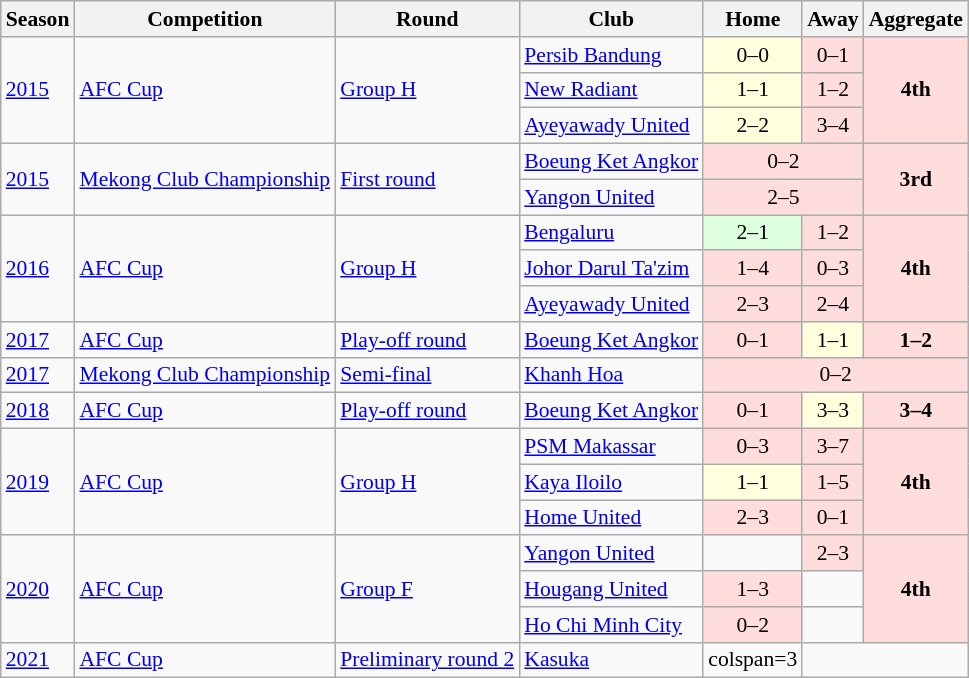<table class="wikitable mw-collapsible mw-collapsed" align=center cellspacing="0" cellpadding="3" style="border:1px solid #AAAAAA;font-size:90%">
<tr>
<th>Season</th>
<th>Competition</th>
<th>Round</th>
<th>Club</th>
<th>Home</th>
<th>Away</th>
<th>Aggregate</th>
</tr>
<tr>
<td rowspan="3"><a href='#'>2015</a></td>
<td rowspan="3"><a href='#'>AFC Cup</a></td>
<td rowspan="3"><a href='#'>Group H</a></td>
<td> <a href='#'>Persib Bandung</a></td>
<td bgcolor="#ffffdd" style="text-align:center;">0–0</td>
<td bgcolor="#ffdddd" style="text-align:center;">0–1</td>
<td bgcolor="#ffdddd" rowspan=3 align="center"><strong>4th</strong></td>
</tr>
<tr>
<td> <a href='#'>New Radiant</a></td>
<td bgcolor="#ffffdd" style="text-align:center;">1–1</td>
<td bgcolor="#ffdddd" style="text-align:center;">1–2</td>
</tr>
<tr>
<td> <a href='#'>Ayeyawady United</a></td>
<td bgcolor="#ffffdd" style="text-align:center;">2–2</td>
<td bgcolor="#ffdddd" style="text-align:center;">3–4</td>
</tr>
<tr>
<td rowspan="2"><a href='#'>2015</a></td>
<td rowspan="2"><a href='#'>Mekong Club Championship</a></td>
<td rowspan="2"><a href='#'>First round</a></td>
<td> <a href='#'>Boeung Ket Angkor</a></td>
<td colspan="2" bgcolor="#ffdddd" style="text-align:center;">0–2</td>
<td bgcolor="#ffdddd" rowspan=2 align="center"><strong>3rd</strong></td>
</tr>
<tr>
<td> <a href='#'>Yangon United</a></td>
<td colspan="2" bgcolor="#ffdddd" style="text-align:center;">2–5</td>
</tr>
<tr>
<td rowspan="3"><a href='#'>2016</a></td>
<td rowspan="3"><a href='#'>AFC Cup</a></td>
<td rowspan="3"><a href='#'>Group H</a></td>
<td> <a href='#'>Bengaluru</a></td>
<td bgcolor="#ddffdd" style="text-align:center;">2–1</td>
<td bgcolor="#ffdddd" style="text-align:center;">1–2</td>
<td bgcolor="#ffdddd" rowspan=3 align="center"><strong>4th</strong></td>
</tr>
<tr>
<td> <a href='#'>Johor Darul Ta'zim</a></td>
<td bgcolor="#ffdddd" style="text-align:center;">1–4</td>
<td bgcolor="#ffdddd" style="text-align:center;">0–3</td>
</tr>
<tr>
<td> <a href='#'>Ayeyawady United</a></td>
<td bgcolor="#ffdddd" style="text-align:center;">2–3</td>
<td bgcolor="#ffdddd" style="text-align:center;">2–4</td>
</tr>
<tr>
<td rowspan="1"><a href='#'>2017</a></td>
<td rowspan="1"><a href='#'>AFC Cup</a></td>
<td rowspan="1"><a href='#'>Play-off round</a></td>
<td> <a href='#'>Boeung Ket Angkor</a></td>
<td bgcolor="#ffdddd" style="text-align:center;">0–1</td>
<td bgcolor="#ffffdd" style="text-align:center;">1–1</td>
<td bgcolor="#ffdddd" style="text-align:center;"><strong>1–2</strong></td>
</tr>
<tr>
<td rowspan="1"><a href='#'>2017</a></td>
<td rowspan="1"><a href='#'>Mekong Club Championship</a></td>
<td rowspan="1"><a href='#'>Semi-final</a></td>
<td> <a href='#'>Khanh Hoa</a></td>
<td colspan="3" bgcolor="#ffdddd" style="text-align:center;">0–2</td>
</tr>
<tr>
<td rowspan="1"><a href='#'>2018</a></td>
<td rowspan="1"><a href='#'>AFC Cup</a></td>
<td rowspan="1"><a href='#'>Play-off round</a></td>
<td> <a href='#'>Boeung Ket Angkor</a></td>
<td bgcolor="#ffdddd" style="text-align:center;">0–1</td>
<td bgcolor="#ffffdd" style="text-align:center;">3–3</td>
<td bgcolor="#ffdddd" style="text-align:center;"><strong>3–4</strong></td>
</tr>
<tr>
<td rowspan="3"><a href='#'>2019</a></td>
<td rowspan="3"><a href='#'>AFC Cup</a></td>
<td rowspan="3"><a href='#'>Group H</a></td>
<td> <a href='#'>PSM Makassar</a></td>
<td bgcolor="#ffdddd" style="text-align:center;">0–3</td>
<td bgcolor="#ffdddd" style="text-align:center;">3–7</td>
<td bgcolor="#ffdddd" rowspan=3 align="center"><strong>4th</strong></td>
</tr>
<tr>
<td> <a href='#'>Kaya Iloilo</a></td>
<td bgcolor="#ffffdd" style="text-align:center;">1–1</td>
<td bgcolor="#ffdddd" style="text-align:center;">1–5</td>
</tr>
<tr>
<td> <a href='#'>Home United</a></td>
<td bgcolor="#ffdddd" style="text-align:center;">2–3</td>
<td bgcolor="#ffdddd" style="text-align:center;">0–1</td>
</tr>
<tr>
<td rowspan="3"><a href='#'>2020</a></td>
<td rowspan="3"><a href='#'>AFC Cup</a></td>
<td rowspan="3"><a href='#'>Group F</a></td>
<td> <a href='#'>Yangon United</a></td>
<td></td>
<td bgcolor="#ffdddd" style="text-align:center;">2–3</td>
<td bgcolor="#ffdddd" rowspan=3 align="center"><strong>4th</strong></td>
</tr>
<tr>
<td> <a href='#'>Hougang United</a></td>
<td bgcolor="#ffdddd" style="text-align:center;">1–3</td>
<td></td>
</tr>
<tr>
<td> <a href='#'>Ho Chi Minh City</a></td>
<td bgcolor="#ffdddd" style="text-align:center;">0–2</td>
<td></td>
</tr>
<tr>
<td rowspan="1"><a href='#'>2021</a></td>
<td rowspan="1"><a href='#'>AFC Cup</a></td>
<td rowspan="1"><a href='#'>Preliminary round 2</a></td>
<td> <a href='#'>Kasuka</a></td>
<td>colspan=3 </td>
</tr>
</table>
